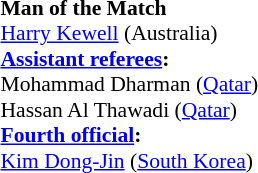<table width=50% style="font-size: 90%">
<tr>
<td><br><strong>Man of the Match</strong>
<br><a href='#'>Harry Kewell</a> (Australia)<br><strong><a href='#'>Assistant referees</a>:</strong>
<br>Mohammad Dharman (<a href='#'>Qatar</a>)
<br>Hassan Al Thawadi (<a href='#'>Qatar</a>)
<br><strong><a href='#'>Fourth official</a>:</strong>
<br><a href='#'>Kim Dong-Jin</a> (<a href='#'>South Korea</a>)</td>
</tr>
</table>
